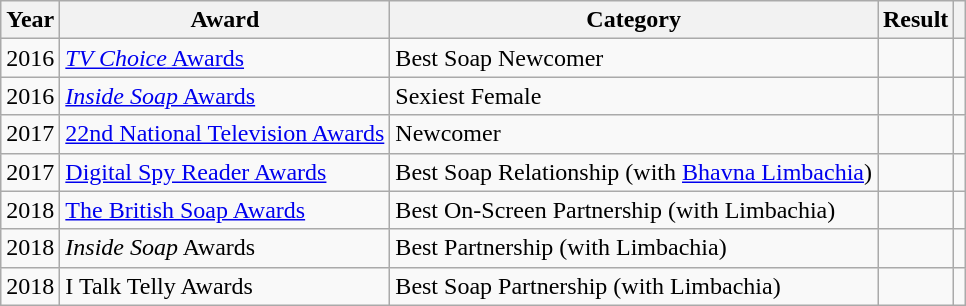<table class="wikitable sortable">
<tr>
<th>Year</th>
<th>Award</th>
<th>Category</th>
<th>Result</th>
<th scope=col class=unsortable></th>
</tr>
<tr>
<td>2016</td>
<td><a href='#'><em>TV Choice</em> Awards</a></td>
<td>Best Soap Newcomer</td>
<td></td>
<td align="center"></td>
</tr>
<tr>
<td>2016</td>
<td><a href='#'><em>Inside Soap</em> Awards</a></td>
<td>Sexiest Female</td>
<td></td>
<td align="center"></td>
</tr>
<tr>
<td>2017</td>
<td><a href='#'>22nd National Television Awards</a></td>
<td>Newcomer</td>
<td></td>
<td align="center"></td>
</tr>
<tr>
<td>2017</td>
<td><a href='#'>Digital Spy Reader Awards</a></td>
<td>Best Soap Relationship (with <a href='#'>Bhavna Limbachia</a>)</td>
<td></td>
<td align="center"></td>
</tr>
<tr>
<td>2018</td>
<td><a href='#'>The British Soap Awards</a></td>
<td>Best On-Screen Partnership (with Limbachia)</td>
<td></td>
<td align="center"></td>
</tr>
<tr>
<td>2018</td>
<td><em>Inside Soap</em> Awards</td>
<td>Best Partnership (with Limbachia)</td>
<td></td>
<td align="center"></td>
</tr>
<tr>
<td>2018</td>
<td>I Talk Telly Awards</td>
<td>Best Soap Partnership (with Limbachia)</td>
<td></td>
<td align="center"></td>
</tr>
</table>
